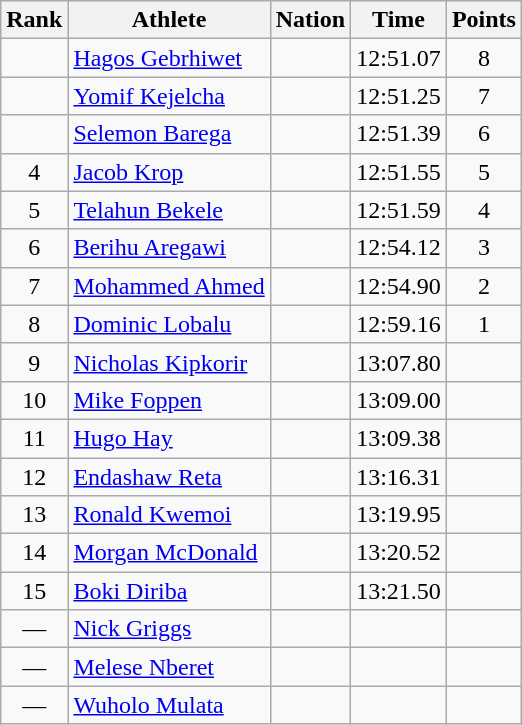<table class="wikitable">
<tr>
<th scope="col">Rank</th>
<th scope="col">Athlete</th>
<th scope="col">Nation</th>
<th scope="col">Time</th>
<th scope="col">Points</th>
</tr>
<tr>
<td align=center></td>
<td><a href='#'>Hagos Gebrhiwet</a></td>
<td></td>
<td>12:51.07</td>
<td align=center>8</td>
</tr>
<tr>
<td align=center></td>
<td><a href='#'>Yomif Kejelcha</a></td>
<td></td>
<td>12:51.25</td>
<td align=center>7</td>
</tr>
<tr>
<td align=center></td>
<td><a href='#'>Selemon Barega</a></td>
<td></td>
<td>12:51.39</td>
<td align=center>6</td>
</tr>
<tr>
<td align=center>4</td>
<td><a href='#'>Jacob Krop</a></td>
<td></td>
<td>12:51.55</td>
<td align=center>5</td>
</tr>
<tr>
<td align=center>5</td>
<td><a href='#'>Telahun Bekele</a></td>
<td></td>
<td>12:51.59</td>
<td align=center>4</td>
</tr>
<tr>
<td align=center>6</td>
<td><a href='#'>Berihu Aregawi</a></td>
<td></td>
<td>12:54.12</td>
<td align=center>3</td>
</tr>
<tr>
<td align=center>7</td>
<td><a href='#'>Mohammed Ahmed</a></td>
<td></td>
<td>12:54.90</td>
<td align=center>2</td>
</tr>
<tr>
<td align=center>8</td>
<td><a href='#'>Dominic Lobalu</a></td>
<td></td>
<td>12:59.16</td>
<td align=center>1</td>
</tr>
<tr>
<td align=center>9</td>
<td><a href='#'>Nicholas Kipkorir</a></td>
<td></td>
<td>13:07.80</td>
<td align=center></td>
</tr>
<tr>
<td align=center>10</td>
<td><a href='#'>Mike Foppen</a></td>
<td></td>
<td>13:09.00</td>
<td align=center></td>
</tr>
<tr>
<td align=center>11</td>
<td><a href='#'>Hugo Hay</a></td>
<td></td>
<td>13:09.38</td>
<td align=center></td>
</tr>
<tr>
<td align=center>12</td>
<td><a href='#'>Endashaw Reta</a></td>
<td></td>
<td>13:16.31</td>
<td align=center></td>
</tr>
<tr>
<td align=center>13</td>
<td><a href='#'>Ronald Kwemoi</a></td>
<td></td>
<td>13:19.95</td>
<td align=center></td>
</tr>
<tr>
<td align=center>14</td>
<td><a href='#'>Morgan McDonald</a></td>
<td></td>
<td>13:20.52</td>
<td align=center></td>
</tr>
<tr>
<td align=center>15</td>
<td><a href='#'>Boki Diriba</a></td>
<td></td>
<td>13:21.50</td>
<td align=center></td>
</tr>
<tr>
<td align=center>—</td>
<td><a href='#'>Nick Griggs</a></td>
<td></td>
<td></td>
<td align=center></td>
</tr>
<tr>
<td align=center>—</td>
<td><a href='#'>Melese Nberet</a></td>
<td></td>
<td></td>
<td align=center></td>
</tr>
<tr>
<td align=center>—</td>
<td><a href='#'>Wuholo Mulata</a></td>
<td></td>
<td></td>
<td align=center></td>
</tr>
</table>
